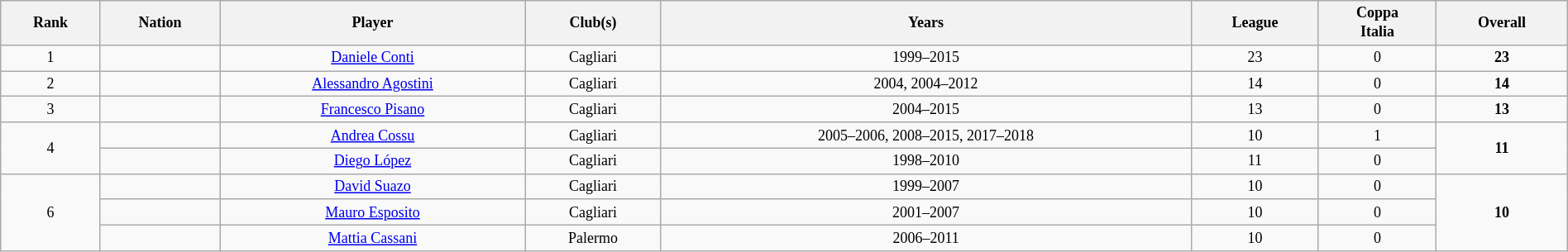<table class="wikitable sortable" style="text-align: center; width: 100%; font-size: 12px">
<tr>
<th>Rank</th>
<th>Nation</th>
<th>Player</th>
<th>Club(s)</th>
<th>Years</th>
<th>League</th>
<th>Coppa<br>Italia</th>
<th>Overall</th>
</tr>
<tr>
<td>1</td>
<td></td>
<td><a href='#'>Daniele Conti</a></td>
<td>Cagliari</td>
<td>1999–2015</td>
<td>23</td>
<td>0</td>
<td><strong>23</strong></td>
</tr>
<tr>
<td>2</td>
<td></td>
<td><a href='#'>Alessandro Agostini</a></td>
<td>Cagliari</td>
<td>2004, 2004–2012</td>
<td>14</td>
<td>0</td>
<td><strong>14</strong></td>
</tr>
<tr>
<td>3</td>
<td></td>
<td><a href='#'>Francesco Pisano</a></td>
<td>Cagliari</td>
<td>2004–2015</td>
<td>13</td>
<td>0</td>
<td><strong>13</strong></td>
</tr>
<tr>
<td rowspan=2>4</td>
<td></td>
<td><a href='#'>Andrea Cossu</a></td>
<td>Cagliari</td>
<td>2005–2006, 2008–2015, 2017–2018</td>
<td>10</td>
<td>1</td>
<td rowspan=2><strong>11</strong></td>
</tr>
<tr>
<td></td>
<td><a href='#'>Diego López</a></td>
<td>Cagliari</td>
<td>1998–2010</td>
<td>11</td>
<td>0</td>
</tr>
<tr>
<td rowspan=3>6</td>
<td></td>
<td><a href='#'>David Suazo</a></td>
<td>Cagliari</td>
<td>1999–2007</td>
<td>10</td>
<td>0</td>
<td rowspan=3><strong>10</strong></td>
</tr>
<tr>
<td></td>
<td><a href='#'>Mauro Esposito</a></td>
<td>Cagliari</td>
<td>2001–2007</td>
<td>10</td>
<td>0</td>
</tr>
<tr>
<td></td>
<td><a href='#'>Mattia Cassani</a></td>
<td>Palermo</td>
<td>2006–2011</td>
<td>10</td>
<td>0</td>
</tr>
</table>
